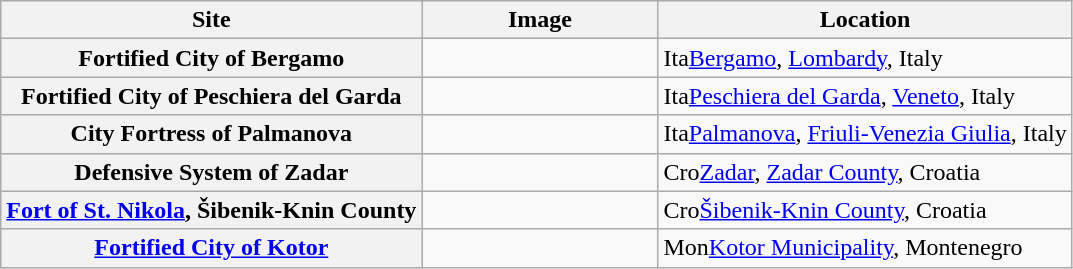<table class="wikitable sortable">
<tr>
<th scope="col">Site</th>
<th scope="col" class="unsortable" style="width:150px;">Image</th>
<th scope="col">Location</th>
</tr>
<tr>
<th scope="row">Fortified City of Bergamo</th>
<td></td>
<td><span>Ita</span><a href='#'>Bergamo</a>, <a href='#'>Lombardy</a>, Italy<br><small></small></td>
</tr>
<tr>
<th scope="row">Fortified City of Peschiera del Garda</th>
<td></td>
<td><span>Ita</span><a href='#'>Peschiera del Garda</a>, <a href='#'>Veneto</a>, Italy<br><small></small></td>
</tr>
<tr>
<th scope="row">City Fortress of Palmanova</th>
<td></td>
<td><span>Ita</span><a href='#'>Palmanova</a>, <a href='#'>Friuli-Venezia Giulia</a>, Italy<br><small></small></td>
</tr>
<tr>
<th scope="row">Defensive System of Zadar</th>
<td></td>
<td><span>Cro</span><a href='#'>Zadar</a>, <a href='#'>Zadar County</a>, Croatia<br><small></small></td>
</tr>
<tr>
<th scope="row"><a href='#'>Fort of St. Nikola</a>, Šibenik-Knin County</th>
<td></td>
<td><span>Cro</span><a href='#'>Šibenik-Knin County</a>, Croatia<br><small></small></td>
</tr>
<tr>
<th scope="row"><a href='#'>Fortified City of Kotor</a></th>
<td></td>
<td><span>Mon</span><a href='#'>Kotor Municipality</a>, Montenegro<br><small></small></td>
</tr>
</table>
